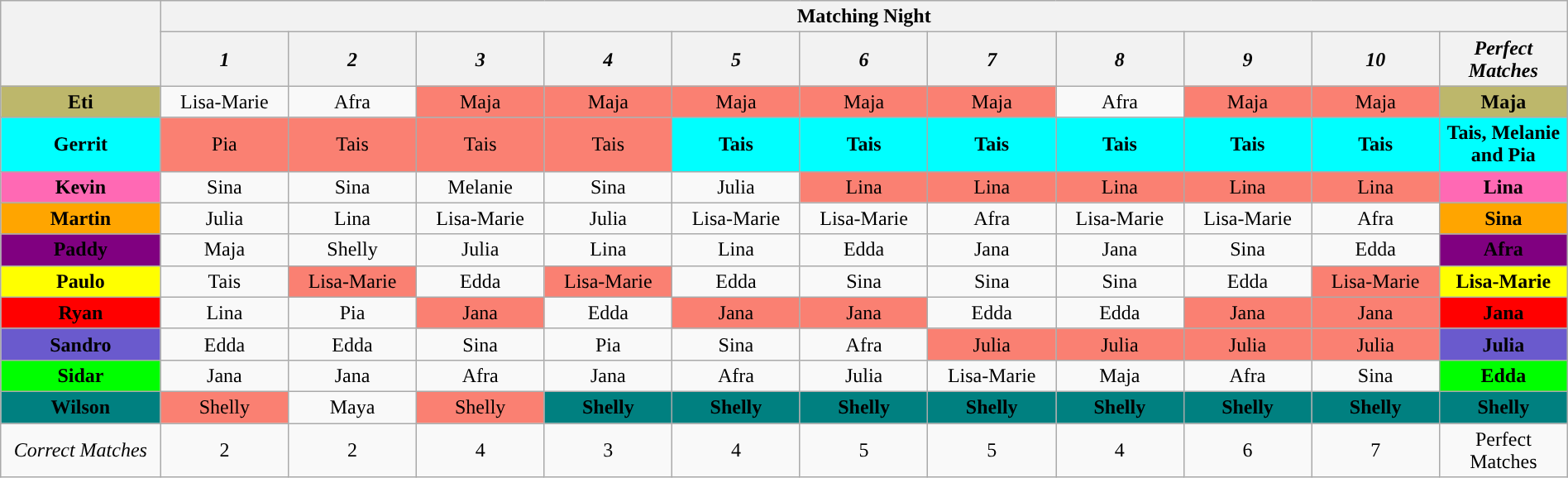<table class="wikitable nowrap" style="text-align:center; width:100%;">
<tr>
<th rowspan="2" style="width:10%;"></th>
<th colspan="11" style="text-align:center;">Matching Night</th>
</tr>
<tr>
<th style="text-align:center; width:8%;"><em>1</em></th>
<th style="text-align:center; width:8%;"><em>2</em></th>
<th style="text-align:center; width:8%;"><em>3</em></th>
<th style="text-align:center; width:8%;"><em>4</em></th>
<th style="text-align:center; width:8%;"><em>5</em></th>
<th style="text-align:center; width:8%;"><em>6</em></th>
<th style="text-align:center; width:8%;"><em>7</em></th>
<th style="text-align:center; width:8%;"><em>8</em></th>
<th style="text-align:center; width:8%;"><em>9</em></th>
<th style="text-align:center; width:8%;"><em>10</em></th>
<th style="text-align:center; width:8%;"><em>Perfect Matches</em></th>
</tr>
<tr>
<td style="background:darkkhaki"><strong>Eti</strong></td>
<td>Lisa-Marie</td>
<td>Afra</td>
<td style="background:salmon">Maja</td>
<td style="background:salmon">Maja</td>
<td style="background:salmon">Maja</td>
<td style="background:salmon">Maja</td>
<td style="background:salmon">Maja</td>
<td>Afra</td>
<td style="background:salmon">Maja</td>
<td style="background:salmon">Maja</td>
<td style="background:darkkhaki"><strong>Maja</strong></td>
</tr>
<tr>
<td style="background:aqua"><strong>Gerrit</strong></td>
<td style="background:salmon">Pia</td>
<td style="background:salmon">Tais</td>
<td style="background:salmon">Tais</td>
<td style="background:salmon">Tais</td>
<td style="background:aqua"><strong>Tais</strong></td>
<td style="background:aqua"><strong>Tais</strong></td>
<td style="background:aqua"><strong>Tais</strong></td>
<td style="background:aqua"><strong>Tais</strong></td>
<td style="background:aqua"><strong>Tais</strong></td>
<td style="background:aqua"><strong>Tais</strong></td>
<td style="background:aqua"><strong>Tais, Melanie and Pia</strong></td>
</tr>
<tr>
<td style="background:hotpink"><strong>Kevin</strong></td>
<td>Sina</td>
<td>Sina</td>
<td>Melanie</td>
<td>Sina</td>
<td>Julia</td>
<td style="background:salmon">Lina</td>
<td style="background:salmon">Lina</td>
<td style="background:salmon">Lina</td>
<td style="background:salmon">Lina</td>
<td style="background:salmon">Lina</td>
<td style="background:hotpink"><strong>Lina</strong></td>
</tr>
<tr>
<td style="background:orange"><strong>Martin</strong></td>
<td>Julia</td>
<td>Lina</td>
<td>Lisa-Marie</td>
<td>Julia</td>
<td>Lisa-Marie</td>
<td>Lisa-Marie</td>
<td>Afra</td>
<td>Lisa-Marie</td>
<td>Lisa-Marie</td>
<td>Afra</td>
<td style="background:orange"><strong>Sina</strong></td>
</tr>
<tr>
<td style="background:purple"><strong>Paddy</strong></td>
<td>Maja</td>
<td>Shelly</td>
<td>Julia</td>
<td>Lina</td>
<td>Lina</td>
<td>Edda</td>
<td>Jana</td>
<td>Jana</td>
<td>Sina</td>
<td>Edda</td>
<td style="background:purple"><strong>Afra</strong></td>
</tr>
<tr>
<td style="background:yellow"><strong>Paulo</strong></td>
<td>Tais</td>
<td style="background:salmon">Lisa-Marie</td>
<td>Edda</td>
<td style="background:salmon">Lisa-Marie</td>
<td>Edda</td>
<td>Sina</td>
<td>Sina</td>
<td>Sina</td>
<td>Edda</td>
<td style="background:salmon">Lisa-Marie</td>
<td style="background:yellow"><strong>Lisa-Marie</strong></td>
</tr>
<tr>
<td style="background:red"><strong>Ryan</strong></td>
<td>Lina</td>
<td>Pia</td>
<td style="background:salmon">Jana</td>
<td>Edda</td>
<td style="background:salmon">Jana</td>
<td style="background:salmon">Jana</td>
<td>Edda</td>
<td>Edda</td>
<td style="background:salmon">Jana</td>
<td style="background:salmon">Jana</td>
<td style="background:red"><strong>Jana</strong></td>
</tr>
<tr>
<td style="background:slateblue"><strong>Sandro</strong></td>
<td>Edda</td>
<td>Edda</td>
<td>Sina</td>
<td>Pia</td>
<td>Sina</td>
<td>Afra</td>
<td style="background:salmon">Julia</td>
<td style="background:salmon">Julia</td>
<td style="background:salmon">Julia</td>
<td style="background:salmon">Julia</td>
<td style="background:slateblue"><strong>Julia</strong></td>
</tr>
<tr>
<td style="background:lime"><strong>Sidar</strong></td>
<td>Jana</td>
<td>Jana</td>
<td>Afra</td>
<td>Jana</td>
<td>Afra</td>
<td>Julia</td>
<td>Lisa-Marie</td>
<td>Maja</td>
<td>Afra</td>
<td>Sina</td>
<td style="background:lime"><strong>Edda</strong></td>
</tr>
<tr>
<td style="background:teal"><strong>Wilson</strong></td>
<td style="background:salmon">Shelly</td>
<td>Maya</td>
<td style="background:salmon">Shelly</td>
<td style="background:teal"><strong>Shelly</strong></td>
<td style="background:teal"><strong>Shelly</strong></td>
<td style="background:teal"><strong>Shelly</strong></td>
<td style="background:teal"><strong>Shelly</strong></td>
<td style="background:teal"><strong>Shelly</strong></td>
<td style="background:teal"><strong>Shelly</strong></td>
<td style="background:teal"><strong>Shelly</strong></td>
<td style="background:teal"><strong>Shelly</strong></td>
</tr>
<tr>
<td><em>Correct Matches</em></td>
<td>2</td>
<td>2</td>
<td>4</td>
<td>3</td>
<td>4</td>
<td>5</td>
<td>5</td>
<td>4</td>
<td>6</td>
<td>7</td>
<td>Perfect Matches</td>
</tr>
</table>
